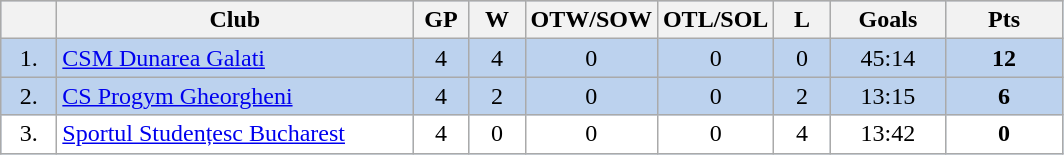<table class="wikitable" style="background-color:#BCD2EE; text-align:center">
<tr style="background-color:#e0e0e0">
<th width="30"></th>
<th width="230">Club</th>
<th width="30">GP</th>
<th width="30">W</th>
<th width="30">OTW/SOW</th>
<th width="30">OTL/SOL</th>
<th width="30">L</th>
<th width="70">Goals</th>
<th width="70">Pts</th>
</tr>
<tr>
<td>1.</td>
<td style="text-align:left"><a href='#'>CSM Dunarea Galati</a></td>
<td>4</td>
<td>4</td>
<td>0</td>
<td>0</td>
<td>0</td>
<td>45:14</td>
<td><strong>12</strong></td>
</tr>
<tr>
<td>2.</td>
<td style="text-align:left"><a href='#'>CS Progym Gheorgheni</a></td>
<td>4</td>
<td>2</td>
<td>0</td>
<td>0</td>
<td>2</td>
<td>13:15</td>
<td><strong>6</strong></td>
</tr>
<tr style="background-color:#ffffff">
<td>3.</td>
<td style="text-align:left"><a href='#'>Sportul Studențesc Bucharest</a></td>
<td>4</td>
<td>0</td>
<td>0</td>
<td>0</td>
<td>4</td>
<td>13:42</td>
<td><strong>0</strong></td>
</tr>
</table>
